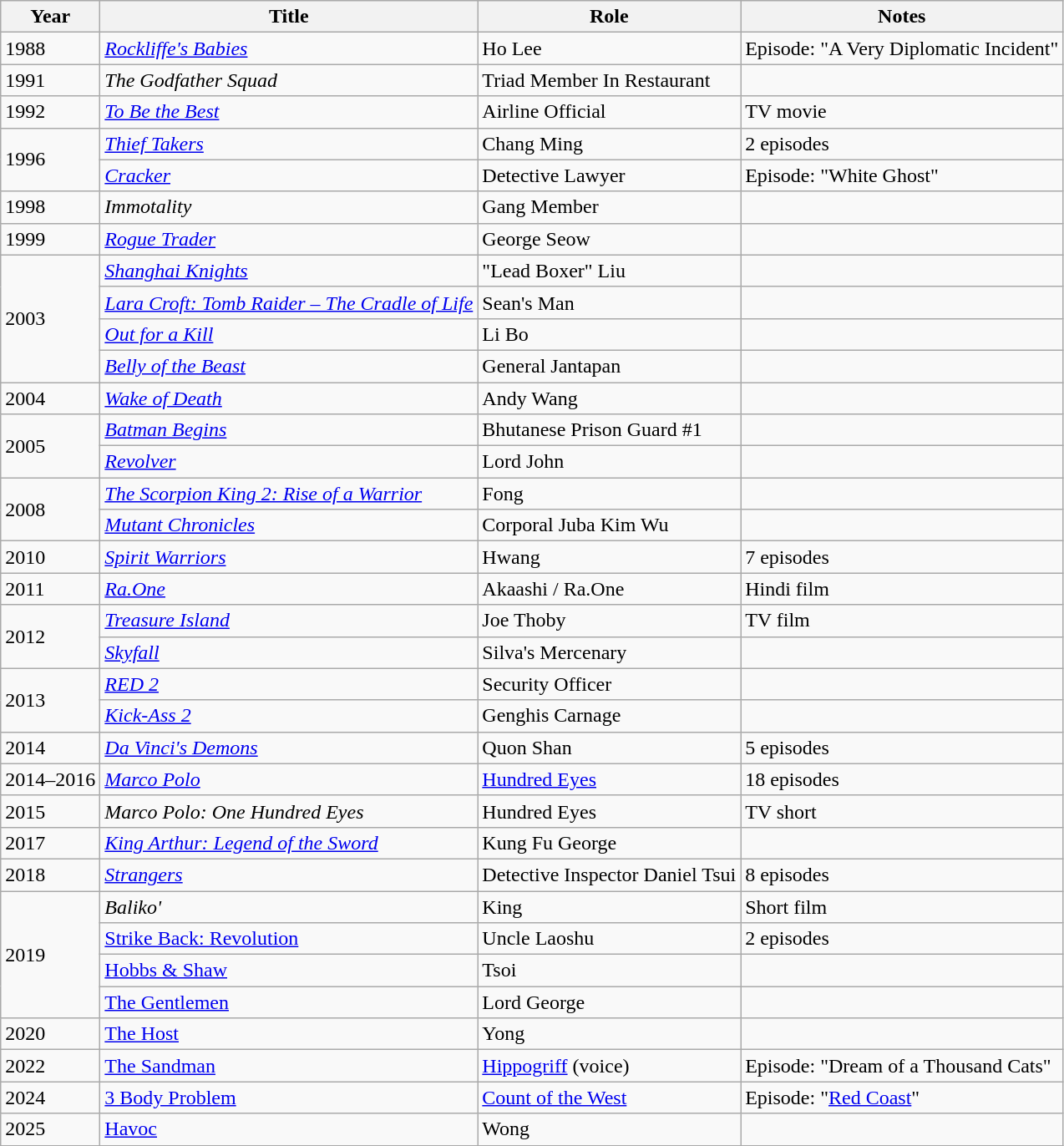<table class="wikitable sortable">
<tr>
<th>Year</th>
<th>Title</th>
<th>Role</th>
<th class="unsortable">Notes</th>
</tr>
<tr>
<td>1988</td>
<td><em><a href='#'>Rockliffe's Babies</a></em></td>
<td>Ho Lee</td>
<td>Episode: "A Very Diplomatic Incident"</td>
</tr>
<tr>
<td>1991</td>
<td><em>The Godfather Squad</em></td>
<td>Triad Member In Restaurant</td>
<td></td>
</tr>
<tr>
<td>1992</td>
<td><em><a href='#'>To Be the Best</a></em></td>
<td>Airline Official</td>
<td>TV movie</td>
</tr>
<tr>
<td rowspan="2">1996</td>
<td><em><a href='#'>Thief Takers</a></em></td>
<td>Chang Ming</td>
<td>2 episodes</td>
</tr>
<tr>
<td><em><a href='#'>Cracker</a></em></td>
<td>Detective Lawyer</td>
<td>Episode: "White Ghost"</td>
</tr>
<tr>
<td>1998</td>
<td><em>Immotality</em></td>
<td>Gang Member</td>
<td></td>
</tr>
<tr>
<td>1999</td>
<td><em><a href='#'>Rogue Trader</a></em></td>
<td>George Seow</td>
<td></td>
</tr>
<tr>
<td rowspan="4">2003</td>
<td><em><a href='#'>Shanghai Knights</a></em></td>
<td>"Lead Boxer" Liu</td>
<td></td>
</tr>
<tr>
<td><em><a href='#'>Lara Croft: Tomb Raider – The Cradle of Life</a></em></td>
<td>Sean's Man</td>
<td></td>
</tr>
<tr>
<td><em><a href='#'>Out for a Kill</a></em></td>
<td>Li Bo</td>
<td></td>
</tr>
<tr>
<td><em><a href='#'>Belly of the Beast</a></em></td>
<td>General Jantapan</td>
<td></td>
</tr>
<tr>
<td>2004</td>
<td><em><a href='#'>Wake of Death</a></em></td>
<td>Andy Wang</td>
<td></td>
</tr>
<tr>
<td rowspan="2">2005</td>
<td><em><a href='#'>Batman Begins</a></em></td>
<td>Bhutanese Prison Guard #1</td>
<td></td>
</tr>
<tr>
<td><em><a href='#'>Revolver</a></em></td>
<td>Lord John</td>
<td></td>
</tr>
<tr>
<td rowspan="2">2008</td>
<td><em><a href='#'>The Scorpion King 2: Rise of a Warrior</a></em></td>
<td>Fong</td>
<td></td>
</tr>
<tr>
<td><em><a href='#'>Mutant Chronicles</a></em></td>
<td>Corporal Juba Kim Wu</td>
<td></td>
</tr>
<tr>
<td>2010</td>
<td><em><a href='#'>Spirit Warriors</a></em></td>
<td>Hwang</td>
<td>7 episodes</td>
</tr>
<tr>
<td>2011</td>
<td><em><a href='#'>Ra.One</a></em></td>
<td>Akaashi / Ra.One</td>
<td>Hindi film</td>
</tr>
<tr>
<td rowspan="2">2012</td>
<td><em><a href='#'>Treasure Island</a></em></td>
<td>Joe Thoby</td>
<td>TV film</td>
</tr>
<tr>
<td><em><a href='#'>Skyfall</a></em></td>
<td>Silva's Mercenary</td>
<td></td>
</tr>
<tr>
<td rowspan="2">2013</td>
<td><em><a href='#'>RED 2</a></em></td>
<td>Security Officer</td>
<td></td>
</tr>
<tr>
<td><em><a href='#'>Kick-Ass 2</a></em></td>
<td>Genghis Carnage</td>
<td></td>
</tr>
<tr>
<td>2014</td>
<td><em><a href='#'>Da Vinci's Demons</a></em></td>
<td>Quon Shan</td>
<td>5 episodes</td>
</tr>
<tr>
<td>2014–2016</td>
<td><em><a href='#'>Marco Polo</a></em></td>
<td><a href='#'>Hundred Eyes</a></td>
<td>18 episodes</td>
</tr>
<tr>
<td>2015</td>
<td><em>Marco Polo: One Hundred Eyes</em></td>
<td>Hundred Eyes</td>
<td>TV short</td>
</tr>
<tr>
<td>2017</td>
<td><em><a href='#'>King Arthur: Legend of the Sword</a></em></td>
<td>Kung Fu George</td>
<td></td>
</tr>
<tr>
<td>2018</td>
<td><em><a href='#'>Strangers</a></em></td>
<td>Detective Inspector Daniel Tsui</td>
<td>8 episodes</td>
</tr>
<tr>
<td rowspan="4">2019</td>
<td><em>Baliko'</td>
<td>King</td>
<td>Short film</td>
</tr>
<tr>
<td></em><a href='#'>Strike Back: Revolution</a><em></td>
<td>Uncle Laoshu</td>
<td>2 episodes</td>
</tr>
<tr>
<td></em><a href='#'>Hobbs & Shaw</a><em></td>
<td>Tsoi</td>
<td></td>
</tr>
<tr>
<td></em><a href='#'>The Gentlemen</a><em></td>
<td>Lord George</td>
<td></td>
</tr>
<tr>
<td>2020</td>
<td></em><a href='#'>The Host</a><em></td>
<td>Yong</td>
<td></td>
</tr>
<tr>
<td>2022</td>
<td></em><a href='#'>The Sandman</a><em></td>
<td><a href='#'>Hippogriff</a> (voice)</td>
<td>Episode: "Dream of a Thousand Cats"</td>
</tr>
<tr>
<td>2024</td>
<td></em><a href='#'>3 Body Problem</a><em></td>
<td><a href='#'>Count of the West</a></td>
<td>Episode: "<a href='#'>Red Coast</a>"</td>
</tr>
<tr>
<td>2025</td>
<td></em><a href='#'>Havoc</a><em></td>
<td>Wong</td>
<td></td>
</tr>
</table>
